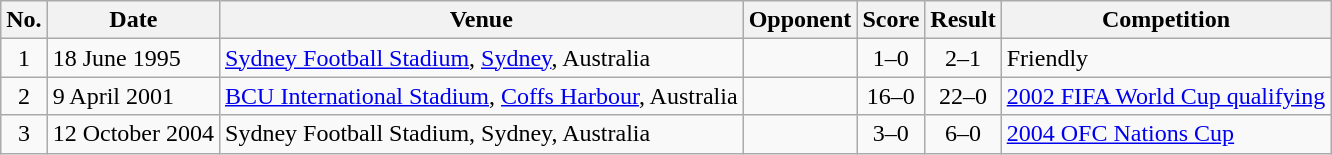<table class="wikitable sortable">
<tr>
<th scope="col">No.</th>
<th scope="col">Date</th>
<th scope="col">Venue</th>
<th scope="col">Opponent</th>
<th scope="col">Score</th>
<th scope="col">Result</th>
<th scope="col">Competition</th>
</tr>
<tr>
<td align="center">1</td>
<td>18 June 1995</td>
<td><a href='#'>Sydney Football Stadium</a>, <a href='#'>Sydney</a>, Australia</td>
<td></td>
<td align="center">1–0</td>
<td align="center">2–1</td>
<td>Friendly</td>
</tr>
<tr>
<td align="center">2</td>
<td>9 April 2001</td>
<td><a href='#'>BCU International Stadium</a>, <a href='#'>Coffs Harbour</a>, Australia</td>
<td></td>
<td align="center">16–0</td>
<td align="center">22–0</td>
<td><a href='#'>2002 FIFA World Cup qualifying</a></td>
</tr>
<tr>
<td align="center">3</td>
<td>12 October 2004</td>
<td>Sydney Football Stadium, Sydney, Australia</td>
<td></td>
<td align="center">3–0</td>
<td align="center">6–0</td>
<td><a href='#'>2004 OFC Nations Cup</a></td>
</tr>
</table>
